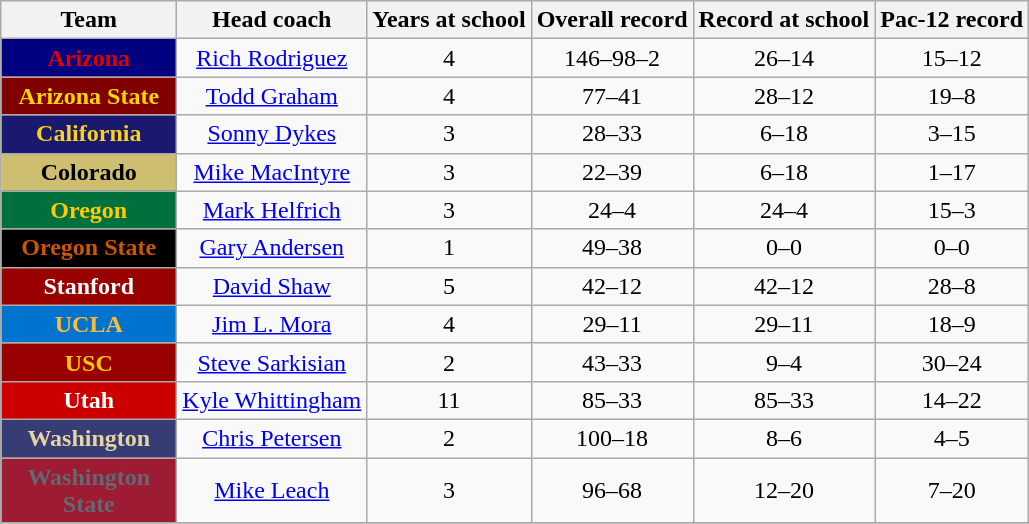<table class="wikitable sortable" style="text-align: center;">
<tr>
<th width="110">Team</th>
<th>Head coach</th>
<th>Years at school</th>
<th>Overall record</th>
<th>Record at school</th>
<th>Pac-12 record</th>
</tr>
<tr>
<th style="background:#000080; color:#e00000;">Arizona</th>
<td><a href='#'>Rich Rodriguez</a></td>
<td>4</td>
<td>146–98–2</td>
<td>26–14</td>
<td>15–12</td>
</tr>
<tr>
<th style="background:#800000; color:#FFD700;">Arizona State</th>
<td><a href='#'>Todd Graham</a></td>
<td>4</td>
<td>77–41</td>
<td>28–12</td>
<td>19–8</td>
</tr>
<tr>
<th style="background:#191970; color:#FCD116;">California</th>
<td><a href='#'>Sonny Dykes</a></td>
<td>3</td>
<td>28–33</td>
<td>6–18</td>
<td>3–15</td>
</tr>
<tr>
<th style="background:#CEBE70; color:#000000;">Colorado</th>
<td><a href='#'>Mike MacIntyre</a></td>
<td>3</td>
<td>22–39</td>
<td>6–18</td>
<td>1–17</td>
</tr>
<tr>
<th style="background:#00703C; color:#FFCC00;">Oregon</th>
<td><a href='#'>Mark Helfrich</a></td>
<td>3</td>
<td>24–4</td>
<td>24–4</td>
<td>15–3</td>
</tr>
<tr>
<th style="background:#000000; color:#CC5500;">Oregon State</th>
<td><a href='#'>Gary Andersen</a></td>
<td>1</td>
<td>49–38</td>
<td>0–0</td>
<td>0–0</td>
</tr>
<tr>
<th style="background:#990000; color:#FFFFFF;">Stanford</th>
<td><a href='#'>David Shaw</a></td>
<td>5</td>
<td>42–12</td>
<td>42–12</td>
<td>28–8</td>
</tr>
<tr>
<th style="background:#0073CF; color:#FEBB36">UCLA</th>
<td><a href='#'>Jim L. Mora</a></td>
<td>4</td>
<td>29–11</td>
<td>29–11</td>
<td>18–9</td>
</tr>
<tr>
<th style="background:#990000; color:#FFCC00;">USC</th>
<td><a href='#'>Steve Sarkisian</a></td>
<td>2</td>
<td>43–33</td>
<td>9–4</td>
<td>30–24</td>
</tr>
<tr>
<th style="background:#CC0000; color:#FFFFFF;">Utah</th>
<td><a href='#'>Kyle Whittingham</a></td>
<td>11</td>
<td>85–33</td>
<td>85–33</td>
<td>14–22</td>
</tr>
<tr>
<th style="background:#363c74; color:#e8d3a2;">Washington</th>
<td><a href='#'>Chris Petersen</a></td>
<td>2</td>
<td>100–18</td>
<td>8–6</td>
<td>4–5</td>
</tr>
<tr>
<th style="background:#9e1b34; color:#606a74;">Washington State</th>
<td><a href='#'>Mike Leach</a></td>
<td>3</td>
<td>96–68</td>
<td>12–20</td>
<td>7–20</td>
</tr>
<tr>
</tr>
</table>
